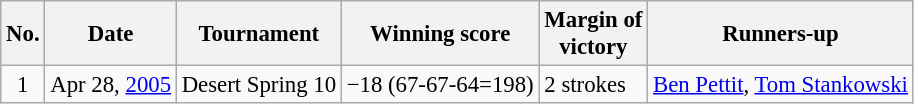<table class="wikitable" style="font-size:95%;">
<tr>
<th>No.</th>
<th>Date</th>
<th>Tournament</th>
<th>Winning score</th>
<th>Margin of<br>victory</th>
<th>Runners-up</th>
</tr>
<tr>
<td align=center>1</td>
<td align=right>Apr 28, <a href='#'>2005</a></td>
<td>Desert Spring 10</td>
<td>−18 (67-67-64=198)</td>
<td>2 strokes</td>
<td> <a href='#'>Ben Pettit</a>,  <a href='#'>Tom Stankowski</a></td>
</tr>
</table>
